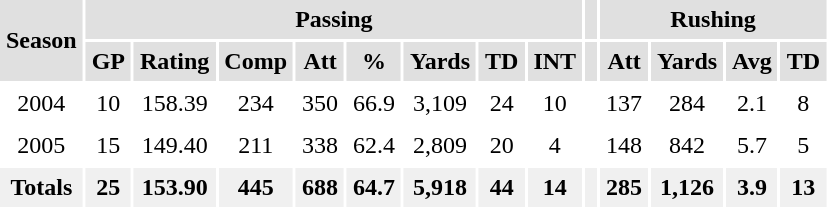<table border=0 cellspacing=2 cellpadding=4 style="text-align:center;">
<tr style="background-color: #E0E0E0;">
<th rowspan=2>Season</th>
<th colspan=8 align=center>Passing</th>
<th></th>
<th colspan=4 align=center>Rushing</th>
</tr>
<tr style="background-color: #E0E0E0;">
<th>GP</th>
<th>Rating</th>
<th>Comp</th>
<th>Att</th>
<th>%</th>
<th>Yards</th>
<th>TD</th>
<th>INT</th>
<th></th>
<th>Att</th>
<th>Yards</th>
<th>Avg</th>
<th>TD</th>
</tr>
<tr style="background-color: #ffffff;" align="center">
<td>2004</td>
<td>10</td>
<td>158.39</td>
<td>234</td>
<td>350</td>
<td>66.9</td>
<td>3,109</td>
<td>24</td>
<td>10</td>
<td></td>
<td>137</td>
<td>284</td>
<td>2.1</td>
<td>8</td>
</tr>
<tr style="background-color: #ffffff" align="center">
<td>2005</td>
<td>15</td>
<td>149.40</td>
<td>211</td>
<td>338</td>
<td>62.4</td>
<td>2,809</td>
<td>20</td>
<td>4</td>
<td></td>
<td>148</td>
<td>842</td>
<td>5.7</td>
<td>5</td>
</tr>
<tr valign=top style="font-weight:bold; background-color: #F0F0F0;" align="center">
<td>Totals</td>
<td>25</td>
<td>153.90</td>
<td>445</td>
<td>688</td>
<td>64.7</td>
<td>5,918</td>
<td>44</td>
<td>14</td>
<td></td>
<td>285</td>
<td>1,126</td>
<td>3.9</td>
<td>13</td>
</tr>
</table>
